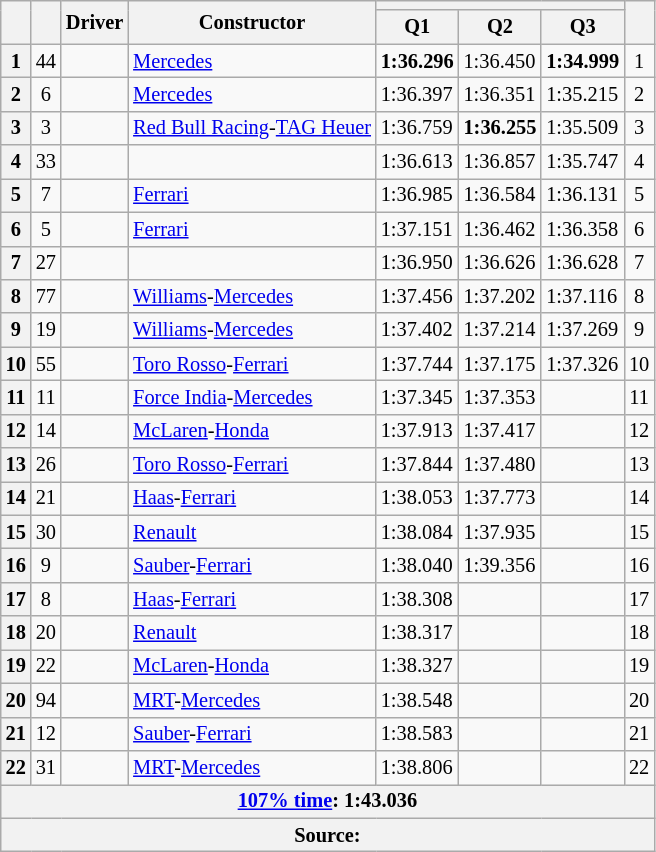<table class="wikitable sortable" style="font-size: 85%;">
<tr>
<th rowspan="2"></th>
<th rowspan="2"></th>
<th rowspan="2">Driver</th>
<th rowspan="2">Constructor</th>
<th colspan="3"></th>
<th rowspan="2"></th>
</tr>
<tr>
<th>Q1</th>
<th>Q2</th>
<th>Q3</th>
</tr>
<tr>
<th>1</th>
<td align="center">44</td>
<td></td>
<td><a href='#'>Mercedes</a></td>
<td><strong>1:36.296</strong></td>
<td>1:36.450</td>
<td><strong>1:34.999</strong></td>
<td align="center">1</td>
</tr>
<tr>
<th>2</th>
<td align="center">6</td>
<td></td>
<td><a href='#'>Mercedes</a></td>
<td>1:36.397</td>
<td>1:36.351</td>
<td>1:35.215</td>
<td align="center">2</td>
</tr>
<tr>
<th>3</th>
<td align="center">3</td>
<td></td>
<td><a href='#'>Red Bull Racing</a>-<a href='#'>TAG Heuer</a></td>
<td>1:36.759</td>
<td><strong>1:36.255</strong></td>
<td>1:35.509</td>
<td align="center">3</td>
</tr>
<tr>
<th>4</th>
<td align="center">33</td>
<td></td>
<td></td>
<td>1:36.613</td>
<td>1:36.857</td>
<td>1:35.747</td>
<td align="center">4</td>
</tr>
<tr>
<th>5</th>
<td align="center">7</td>
<td></td>
<td><a href='#'>Ferrari</a></td>
<td>1:36.985</td>
<td>1:36.584</td>
<td>1:36.131</td>
<td align="center">5</td>
</tr>
<tr>
<th>6</th>
<td align="center">5</td>
<td></td>
<td><a href='#'>Ferrari</a></td>
<td>1:37.151</td>
<td>1:36.462</td>
<td>1:36.358</td>
<td align="center">6</td>
</tr>
<tr>
<th>7</th>
<td align="center">27</td>
<td></td>
<td></td>
<td>1:36.950</td>
<td>1:36.626</td>
<td>1:36.628</td>
<td align="center">7</td>
</tr>
<tr>
<th>8</th>
<td align="center">77</td>
<td></td>
<td><a href='#'>Williams</a>-<a href='#'>Mercedes</a></td>
<td>1:37.456</td>
<td>1:37.202</td>
<td>1:37.116</td>
<td align="center">8</td>
</tr>
<tr>
<th>9</th>
<td align="center">19</td>
<td></td>
<td><a href='#'>Williams</a>-<a href='#'>Mercedes</a></td>
<td>1:37.402</td>
<td>1:37.214</td>
<td>1:37.269</td>
<td align="center">9</td>
</tr>
<tr>
<th>10</th>
<td align="center">55</td>
<td></td>
<td><a href='#'>Toro Rosso</a>-<a href='#'>Ferrari</a></td>
<td>1:37.744</td>
<td>1:37.175</td>
<td>1:37.326</td>
<td align="center">10</td>
</tr>
<tr>
<th>11</th>
<td align="center">11</td>
<td></td>
<td><a href='#'>Force India</a>-<a href='#'>Mercedes</a></td>
<td>1:37.345</td>
<td>1:37.353</td>
<td></td>
<td align="center">11</td>
</tr>
<tr>
<th>12</th>
<td align="center">14</td>
<td></td>
<td><a href='#'>McLaren</a>-<a href='#'>Honda</a></td>
<td>1:37.913</td>
<td>1:37.417</td>
<td></td>
<td align="center">12</td>
</tr>
<tr>
<th>13</th>
<td align="center">26</td>
<td></td>
<td><a href='#'>Toro Rosso</a>-<a href='#'>Ferrari</a></td>
<td>1:37.844</td>
<td>1:37.480</td>
<td></td>
<td align="center">13</td>
</tr>
<tr>
<th>14</th>
<td align="center">21</td>
<td></td>
<td><a href='#'>Haas</a>-<a href='#'>Ferrari</a></td>
<td>1:38.053</td>
<td>1:37.773</td>
<td></td>
<td align="center">14</td>
</tr>
<tr>
<th>15</th>
<td align="center">30</td>
<td></td>
<td><a href='#'>Renault</a></td>
<td>1:38.084</td>
<td>1:37.935</td>
<td></td>
<td align="center">15</td>
</tr>
<tr>
<th>16</th>
<td align="center">9</td>
<td></td>
<td><a href='#'>Sauber</a>-<a href='#'>Ferrari</a></td>
<td>1:38.040</td>
<td>1:39.356</td>
<td></td>
<td align="center">16</td>
</tr>
<tr>
<th>17</th>
<td align="center">8</td>
<td></td>
<td><a href='#'>Haas</a>-<a href='#'>Ferrari</a></td>
<td>1:38.308</td>
<td></td>
<td></td>
<td align="center">17</td>
</tr>
<tr>
<th>18</th>
<td align="center">20</td>
<td></td>
<td><a href='#'>Renault</a></td>
<td>1:38.317</td>
<td></td>
<td></td>
<td align="center">18</td>
</tr>
<tr>
<th>19</th>
<td align="center">22</td>
<td></td>
<td><a href='#'>McLaren</a>-<a href='#'>Honda</a></td>
<td>1:38.327</td>
<td></td>
<td></td>
<td align="center">19</td>
</tr>
<tr>
<th>20</th>
<td align="center">94</td>
<td></td>
<td><a href='#'>MRT</a>-<a href='#'>Mercedes</a></td>
<td>1:38.548</td>
<td></td>
<td></td>
<td align="center">20</td>
</tr>
<tr>
<th>21</th>
<td align="center">12</td>
<td></td>
<td><a href='#'>Sauber</a>-<a href='#'>Ferrari</a></td>
<td>1:38.583</td>
<td></td>
<td></td>
<td align="center">21</td>
</tr>
<tr>
<th>22</th>
<td align="center">31</td>
<td></td>
<td><a href='#'>MRT</a>-<a href='#'>Mercedes</a></td>
<td>1:38.806</td>
<td></td>
<td></td>
<td align="center">22</td>
</tr>
<tr>
<th colspan="8"><a href='#'>107% time</a>: 1:43.036</th>
</tr>
<tr>
<th colspan=8>Source:</th>
</tr>
</table>
